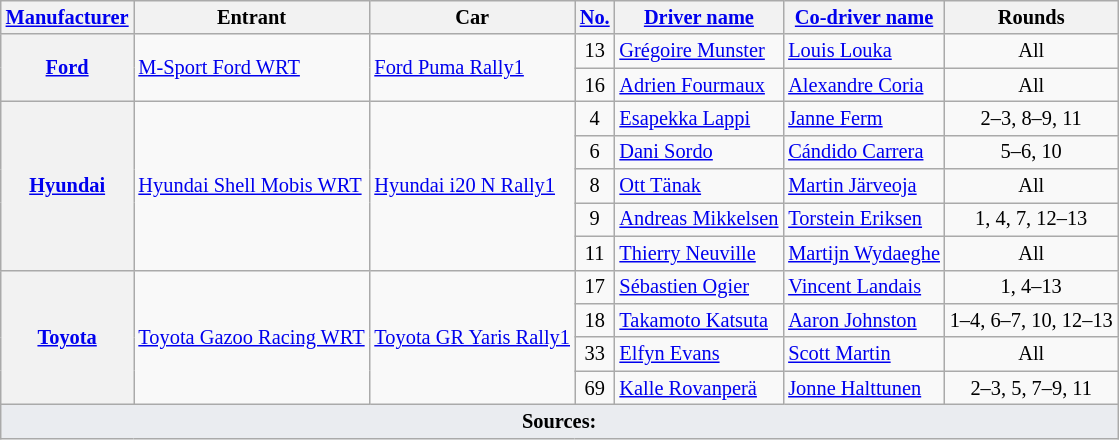<table class="wikitable" style="font-size: 85%;">
<tr>
<th><a href='#'>Manufacturer</a></th>
<th>Entrant</th>
<th>Car</th>
<th><a href='#'>No.</a></th>
<th><a href='#'>Driver name</a></th>
<th><a href='#'>Co-driver name</a></th>
<th>Rounds</th>
</tr>
<tr>
<th rowspan="2"><a href='#'>Ford</a></th>
<td rowspan="2"> <a href='#'>M-Sport Ford WRT</a></td>
<td rowspan="2"><a href='#'>Ford Puma Rally1</a></td>
<td align="center">13</td>
<td> <a href='#'>Grégoire Munster</a></td>
<td> <a href='#'>Louis Louka</a></td>
<td align="center">All</td>
</tr>
<tr>
<td align="center">16</td>
<td> <a href='#'>Adrien Fourmaux</a></td>
<td> <a href='#'>Alexandre Coria</a></td>
<td align="center">All</td>
</tr>
<tr>
<th rowspan="5"><a href='#'>Hyundai</a></th>
<td rowspan="5"> <a href='#'>Hyundai Shell Mobis WRT</a></td>
<td rowspan="5"><a href='#'>Hyundai i20 N Rally1</a></td>
<td align="center">4</td>
<td> <a href='#'>Esapekka Lappi</a></td>
<td> <a href='#'>Janne Ferm</a></td>
<td align="center">2–3, 8–9, 11</td>
</tr>
<tr>
<td align="center">6</td>
<td> <a href='#'>Dani Sordo</a></td>
<td> <a href='#'>Cándido Carrera</a></td>
<td align="center">5–6, 10</td>
</tr>
<tr>
<td align="center">8</td>
<td> <a href='#'>Ott Tänak</a></td>
<td> <a href='#'>Martin Järveoja</a></td>
<td align="center">All</td>
</tr>
<tr>
<td align="center">9</td>
<td> <a href='#'>Andreas Mikkelsen</a></td>
<td> <a href='#'>Torstein Eriksen</a></td>
<td align="center">1, 4, 7, 12–13</td>
</tr>
<tr>
<td align="center">11</td>
<td> <a href='#'>Thierry Neuville</a></td>
<td> <a href='#'>Martijn Wydaeghe</a></td>
<td align="center">All</td>
</tr>
<tr>
<th rowspan="4"><a href='#'>Toyota</a></th>
<td rowspan="4"> <a href='#'>Toyota Gazoo Racing WRT</a></td>
<td rowspan="4"><a href='#'>Toyota GR Yaris Rally1</a></td>
<td align="center">17</td>
<td> <a href='#'>Sébastien Ogier</a></td>
<td> <a href='#'>Vincent Landais</a></td>
<td align="center">1, 4–13</td>
</tr>
<tr>
<td align="center">18</td>
<td> <a href='#'>Takamoto Katsuta</a></td>
<td> <a href='#'>Aaron Johnston</a></td>
<td align="center">1–4, 6–7, 10, 12–13</td>
</tr>
<tr>
<td align="center">33</td>
<td> <a href='#'>Elfyn Evans</a></td>
<td> <a href='#'>Scott Martin</a></td>
<td align="center">All</td>
</tr>
<tr>
<td align="center">69</td>
<td> <a href='#'>Kalle Rovanperä</a></td>
<td> <a href='#'>Jonne Halttunen</a></td>
<td align="center">2–3, 5, 7–9, 11</td>
</tr>
<tr>
<td colspan="7" style="background-color:#EAECF0;text-align:center"><strong>Sources:</strong></td>
</tr>
</table>
